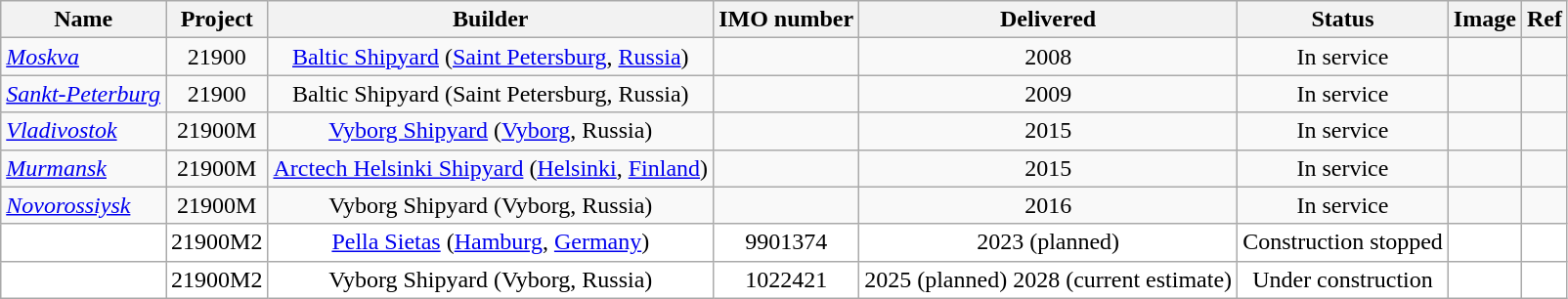<table class="wikitable">
<tr>
<th>Name</th>
<th>Project</th>
<th>Builder</th>
<th>IMO number</th>
<th>Delivered</th>
<th>Status</th>
<th>Image</th>
<th>Ref</th>
</tr>
<tr>
<td align="left"><a href='#'><em>Moskva</em></a></td>
<td align="center">21900</td>
<td align="center"><a href='#'>Baltic Shipyard</a> (<a href='#'>Saint Petersburg</a>, <a href='#'>Russia</a>)</td>
<td align="center"></td>
<td align="center">2008</td>
<td align="center">In service</td>
<td align="center"></td>
<td align="center"></td>
</tr>
<tr>
<td align="left"><a href='#'><em>Sankt-Peterburg</em></a></td>
<td align="center">21900</td>
<td align="center">Baltic Shipyard (Saint Petersburg, Russia)</td>
<td align="center"></td>
<td align="center">2009</td>
<td align="center">In service</td>
<td align="center"></td>
<td align="center"></td>
</tr>
<tr>
<td align="left"><a href='#'><em>Vladivostok</em></a></td>
<td align="center">21900M</td>
<td align="center"><a href='#'>Vyborg Shipyard</a> (<a href='#'>Vyborg</a>, Russia)</td>
<td align="center"></td>
<td align="center">2015</td>
<td align="center">In service</td>
<td align="center"></td>
<td align="center"></td>
</tr>
<tr>
<td align="left"><a href='#'><em>Murmansk</em></a></td>
<td align="center">21900M</td>
<td align="center"><a href='#'>Arctech Helsinki Shipyard</a> (<a href='#'>Helsinki</a>, <a href='#'>Finland</a>)</td>
<td align="center"></td>
<td align="center">2015</td>
<td align="center">In service</td>
<td align="center"></td>
<td align="center"></td>
</tr>
<tr>
<td align="left"><a href='#'><em>Novorossiysk</em></a></td>
<td align="center">21900M</td>
<td align="center">Vyborg Shipyard (Vyborg, Russia)</td>
<td align="center"></td>
<td align="center">2016</td>
<td align="center">In service</td>
<td align="center"></td>
<td align="center"></td>
</tr>
<tr style="background:#FFFFFF;">
<td align="left"></td>
<td align="center">21900M2</td>
<td align="center"><a href='#'>Pella Sietas</a> (<a href='#'>Hamburg</a>, <a href='#'>Germany</a>)</td>
<td align="center">9901374</td>
<td align="center">2023 (planned)</td>
<td align="center">Construction stopped </td>
<td align="center"></td>
<td align="center"></td>
</tr>
<tr style="background:#FFFFFF;">
<td align="left"></td>
<td align="center">21900M2</td>
<td align="center">Vyborg Shipyard (Vyborg, Russia)</td>
<td align="center">1022421</td>
<td align="center">2025 (planned) 2028 (current estimate)</td>
<td align="center">Under construction</td>
<td align="center"></td>
<td align="center"></td>
</tr>
</table>
